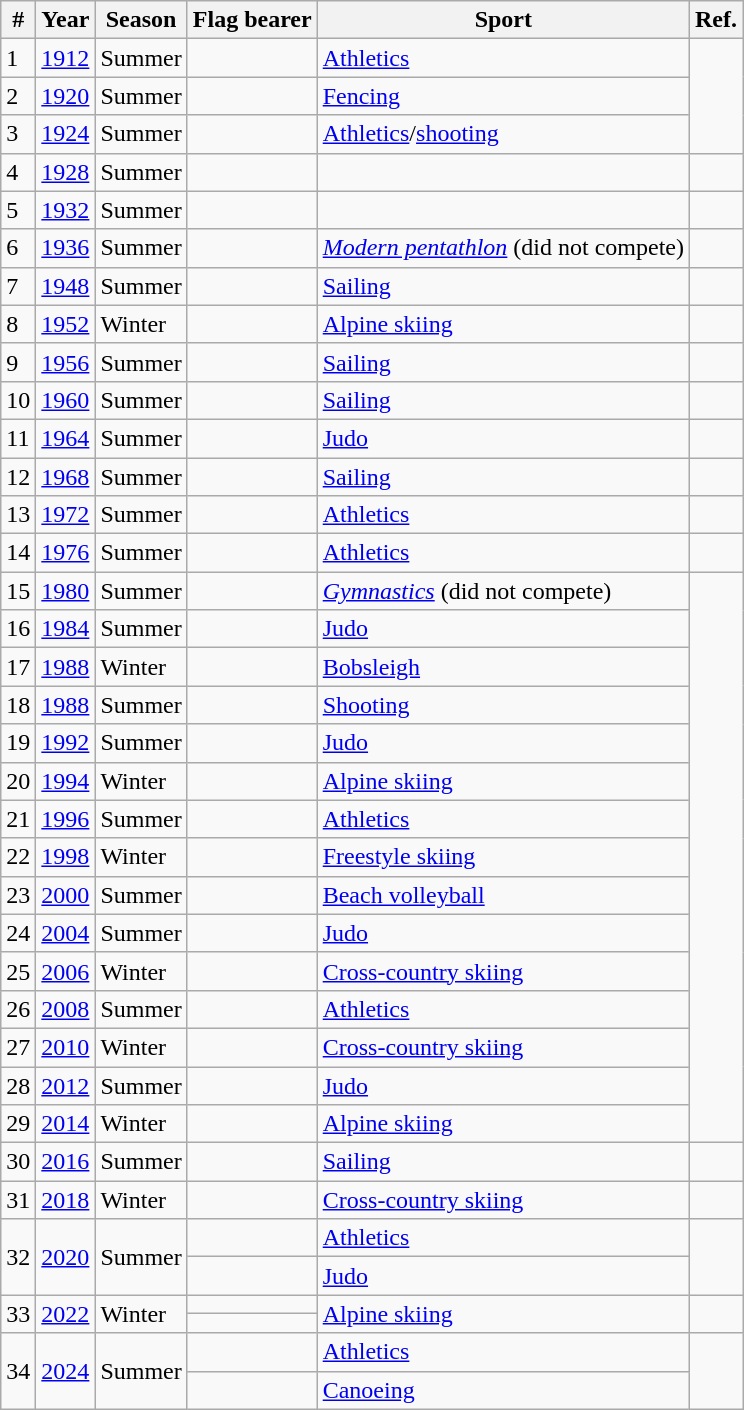<table class="wikitable sortable">
<tr>
<th>#</th>
<th>Year</th>
<th>Season</th>
<th>Flag bearer</th>
<th>Sport</th>
<th>Ref.</th>
</tr>
<tr>
<td>1</td>
<td><a href='#'>1912</a></td>
<td>Summer</td>
<td></td>
<td><a href='#'>Athletics</a></td>
<td rowspan=3></td>
</tr>
<tr>
<td>2</td>
<td><a href='#'>1920</a></td>
<td>Summer</td>
<td></td>
<td><a href='#'>Fencing</a></td>
</tr>
<tr>
<td>3</td>
<td><a href='#'>1924</a></td>
<td>Summer</td>
<td></td>
<td><a href='#'>Athletics</a>/<a href='#'>shooting</a></td>
</tr>
<tr>
<td>4</td>
<td><a href='#'>1928</a></td>
<td>Summer</td>
<td></td>
<td></td>
<td></td>
</tr>
<tr>
<td>5</td>
<td><a href='#'>1932</a></td>
<td>Summer</td>
<td></td>
<td></td>
<td></td>
</tr>
<tr>
<td>6</td>
<td><a href='#'>1936</a></td>
<td>Summer</td>
<td></td>
<td><em><a href='#'>Modern pentathlon</a></em> (did not compete)</td>
<td></td>
</tr>
<tr>
<td>7</td>
<td><a href='#'>1948</a></td>
<td>Summer</td>
<td></td>
<td><a href='#'>Sailing</a></td>
<td></td>
</tr>
<tr>
<td>8</td>
<td><a href='#'>1952</a></td>
<td>Winter</td>
<td></td>
<td><a href='#'>Alpine skiing</a></td>
<td></td>
</tr>
<tr>
<td>9</td>
<td><a href='#'>1956</a></td>
<td>Summer</td>
<td></td>
<td><a href='#'>Sailing</a></td>
<td></td>
</tr>
<tr>
<td>10</td>
<td><a href='#'>1960</a></td>
<td>Summer</td>
<td></td>
<td><a href='#'>Sailing</a></td>
<td></td>
</tr>
<tr>
<td>11</td>
<td><a href='#'>1964</a></td>
<td>Summer</td>
<td></td>
<td><a href='#'>Judo</a></td>
<td></td>
</tr>
<tr>
<td>12</td>
<td><a href='#'>1968</a></td>
<td>Summer</td>
<td></td>
<td><a href='#'>Sailing</a></td>
<td></td>
</tr>
<tr>
<td>13</td>
<td><a href='#'>1972</a></td>
<td>Summer</td>
<td></td>
<td><a href='#'>Athletics</a></td>
<td></td>
</tr>
<tr>
<td>14</td>
<td><a href='#'>1976</a></td>
<td>Summer</td>
<td></td>
<td><a href='#'>Athletics</a></td>
<td></td>
</tr>
<tr>
<td>15</td>
<td><a href='#'>1980</a></td>
<td>Summer</td>
<td></td>
<td><em><a href='#'>Gymnastics</a></em> (did not compete)</td>
<td rowspan=15></td>
</tr>
<tr>
<td>16</td>
<td><a href='#'>1984</a></td>
<td>Summer</td>
<td></td>
<td><a href='#'>Judo</a></td>
</tr>
<tr>
<td>17</td>
<td><a href='#'>1988</a></td>
<td>Winter</td>
<td></td>
<td><a href='#'>Bobsleigh</a></td>
</tr>
<tr>
<td>18</td>
<td><a href='#'>1988</a></td>
<td>Summer</td>
<td></td>
<td><a href='#'>Shooting</a></td>
</tr>
<tr>
<td>19</td>
<td><a href='#'>1992</a></td>
<td>Summer</td>
<td></td>
<td><a href='#'>Judo</a></td>
</tr>
<tr>
<td>20</td>
<td><a href='#'>1994</a></td>
<td>Winter</td>
<td></td>
<td><a href='#'>Alpine skiing</a></td>
</tr>
<tr>
<td>21</td>
<td><a href='#'>1996</a></td>
<td>Summer</td>
<td></td>
<td><a href='#'>Athletics</a></td>
</tr>
<tr>
<td>22</td>
<td><a href='#'>1998</a></td>
<td>Winter</td>
<td></td>
<td><a href='#'>Freestyle skiing</a></td>
</tr>
<tr>
<td>23</td>
<td><a href='#'>2000</a></td>
<td>Summer</td>
<td></td>
<td><a href='#'>Beach volleyball</a></td>
</tr>
<tr>
<td>24</td>
<td><a href='#'>2004</a></td>
<td>Summer</td>
<td></td>
<td><a href='#'>Judo</a></td>
</tr>
<tr>
<td>25</td>
<td><a href='#'>2006</a></td>
<td>Winter</td>
<td></td>
<td><a href='#'>Cross-country skiing</a></td>
</tr>
<tr>
<td>26</td>
<td><a href='#'>2008</a></td>
<td>Summer</td>
<td></td>
<td><a href='#'>Athletics</a></td>
</tr>
<tr>
<td>27</td>
<td><a href='#'>2010</a></td>
<td>Winter</td>
<td></td>
<td><a href='#'>Cross-country skiing</a></td>
</tr>
<tr>
<td>28</td>
<td><a href='#'>2012</a></td>
<td>Summer</td>
<td></td>
<td><a href='#'>Judo</a></td>
</tr>
<tr>
<td>29</td>
<td><a href='#'>2014</a></td>
<td>Winter</td>
<td></td>
<td><a href='#'>Alpine skiing</a></td>
</tr>
<tr>
<td>30</td>
<td><a href='#'>2016</a></td>
<td>Summer</td>
<td></td>
<td><a href='#'>Sailing</a></td>
<td></td>
</tr>
<tr>
<td>31</td>
<td><a href='#'>2018</a></td>
<td>Winter</td>
<td></td>
<td><a href='#'>Cross-country skiing</a></td>
<td></td>
</tr>
<tr>
<td rowspan=2>32</td>
<td rowspan=2><a href='#'>2020</a></td>
<td rowspan=2>Summer</td>
<td></td>
<td><a href='#'>Athletics</a></td>
<td rowspan=2></td>
</tr>
<tr>
<td></td>
<td><a href='#'>Judo</a></td>
</tr>
<tr>
<td rowspan=2>33</td>
<td rowspan=2><a href='#'>2022</a></td>
<td rowspan=2>Winter</td>
<td></td>
<td rowspan=2><a href='#'>Alpine skiing</a></td>
<td rowspan=2></td>
</tr>
<tr>
<td></td>
</tr>
<tr>
<td rowspan=2>34</td>
<td rowspan=2><a href='#'>2024</a></td>
<td rowspan=2>Summer</td>
<td></td>
<td><a href='#'>Athletics</a></td>
<td rowspan=2></td>
</tr>
<tr>
<td></td>
<td><a href='#'>Canoeing</a></td>
</tr>
</table>
